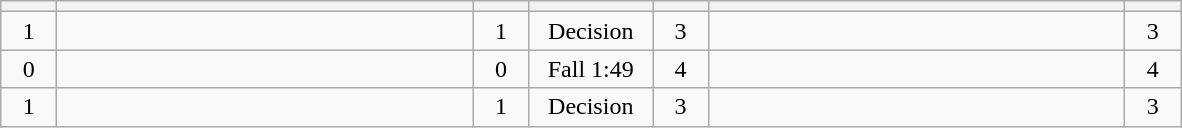<table class="wikitable" style="text-align: center;">
<tr>
<th width=30></th>
<th width=270></th>
<th width=30></th>
<th width=75></th>
<th width=30></th>
<th width=270></th>
<th width=30></th>
</tr>
<tr>
<td>1</td>
<td align=left><strong></strong></td>
<td>1</td>
<td>Decision</td>
<td>3</td>
<td align=left></td>
<td>3</td>
</tr>
<tr>
<td>0</td>
<td align=left><strong></strong></td>
<td>0</td>
<td>Fall 1:49</td>
<td>4</td>
<td align=left></td>
<td>4</td>
</tr>
<tr>
<td>1</td>
<td align=left><strong></strong></td>
<td>1</td>
<td>Decision</td>
<td>3</td>
<td align=left></td>
<td>3</td>
</tr>
</table>
